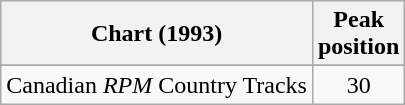<table class="wikitable sortable">
<tr>
<th align="left">Chart (1993)</th>
<th align="center">Peak<br>position</th>
</tr>
<tr>
</tr>
<tr>
<td align="left">Canadian <em>RPM</em> Country Tracks</td>
<td align="center">30</td>
</tr>
</table>
